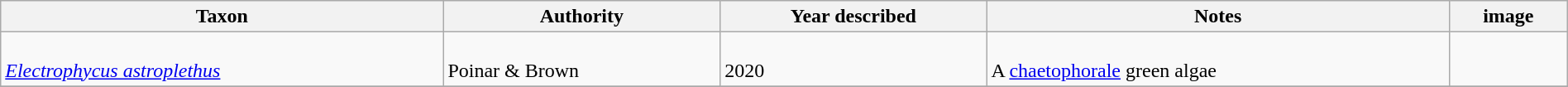<table class="wikitable sortable" align="center" width="100%">
<tr>
<th>Taxon</th>
<th>Authority</th>
<th>Year described</th>
<th>Notes</th>
<th>image</th>
</tr>
<tr>
<td><br><em><a href='#'>Electrophycus astroplethus</a></em></td>
<td><br>Poinar & Brown</td>
<td><br>2020</td>
<td><br>A <a href='#'>chaetophorale</a> green algae</td>
<td></td>
</tr>
<tr>
</tr>
</table>
